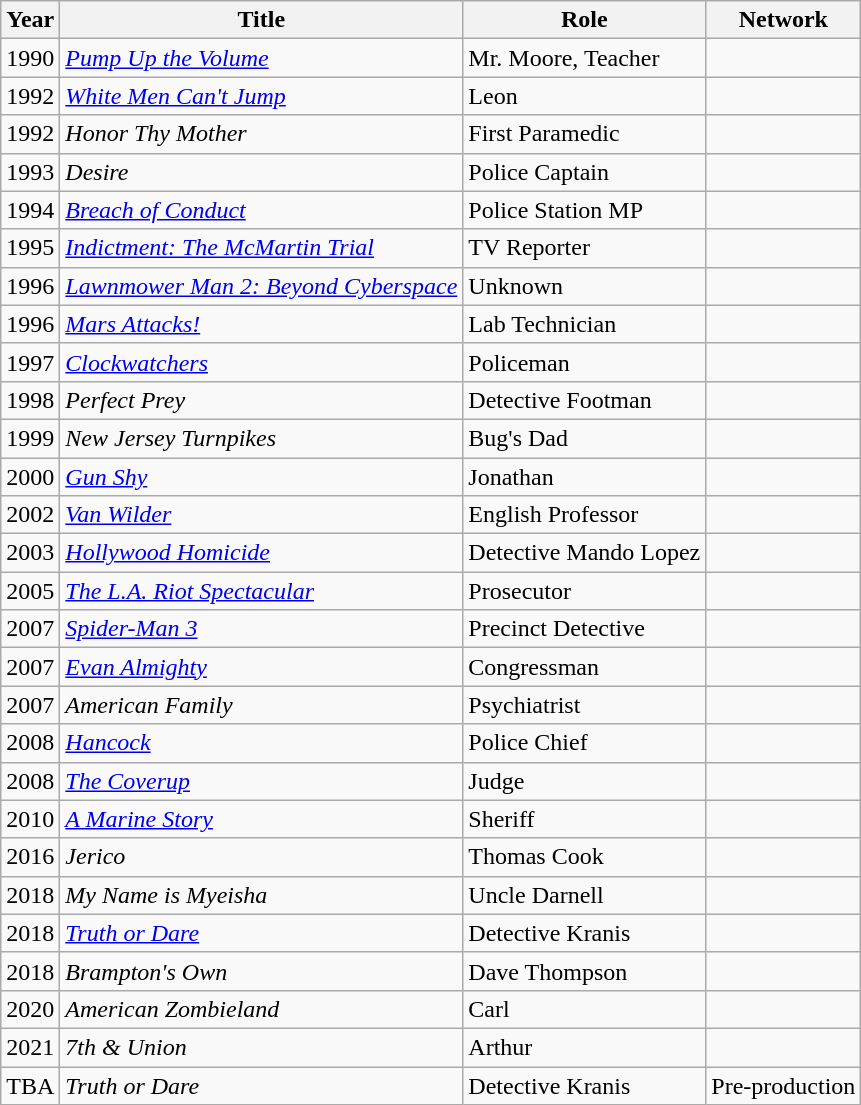<table class="wikitable">
<tr>
<th>Year</th>
<th>Title</th>
<th>Role</th>
<th>Network</th>
</tr>
<tr>
<td>1990</td>
<td><em><a href='#'>Pump Up the Volume</a></em></td>
<td>Mr. Moore, Teacher</td>
<td></td>
</tr>
<tr>
<td>1992</td>
<td><em><a href='#'>White Men Can't Jump</a></em></td>
<td>Leon</td>
<td></td>
</tr>
<tr>
<td>1992</td>
<td><em>Honor Thy Mother</em></td>
<td>First Paramedic</td>
<td></td>
</tr>
<tr>
<td>1993</td>
<td><em>Desire</em></td>
<td>Police Captain</td>
<td></td>
</tr>
<tr>
<td>1994</td>
<td><em><a href='#'>Breach of Conduct</a></em></td>
<td>Police Station MP</td>
<td></td>
</tr>
<tr>
<td>1995</td>
<td><em><a href='#'>Indictment: The McMartin Trial</a></em></td>
<td>TV Reporter</td>
<td></td>
</tr>
<tr>
<td>1996</td>
<td><em><a href='#'>Lawnmower Man 2: Beyond Cyberspace</a></em></td>
<td>Unknown</td>
<td></td>
</tr>
<tr>
<td>1996</td>
<td><em><a href='#'>Mars Attacks!</a></em></td>
<td>Lab Technician</td>
<td></td>
</tr>
<tr>
<td>1997</td>
<td><em><a href='#'>Clockwatchers</a></em></td>
<td>Policeman</td>
<td></td>
</tr>
<tr>
<td>1998</td>
<td><em>Perfect Prey</em></td>
<td>Detective Footman</td>
<td></td>
</tr>
<tr>
<td>1999</td>
<td><em>New Jersey Turnpikes</em></td>
<td>Bug's Dad</td>
<td></td>
</tr>
<tr>
<td>2000</td>
<td><em><a href='#'>Gun Shy</a></em></td>
<td>Jonathan</td>
<td></td>
</tr>
<tr>
<td>2002</td>
<td><em><a href='#'>Van Wilder</a></em></td>
<td>English Professor</td>
<td></td>
</tr>
<tr>
<td>2003</td>
<td><em><a href='#'>Hollywood Homicide</a></em></td>
<td>Detective Mando Lopez</td>
<td></td>
</tr>
<tr>
<td>2005</td>
<td><em><a href='#'>The L.A. Riot Spectacular</a></em></td>
<td>Prosecutor</td>
<td></td>
</tr>
<tr>
<td>2007</td>
<td><em><a href='#'>Spider-Man 3</a></em></td>
<td>Precinct Detective</td>
<td></td>
</tr>
<tr>
<td>2007</td>
<td><em><a href='#'>Evan Almighty</a></em></td>
<td>Congressman</td>
<td></td>
</tr>
<tr>
<td>2007</td>
<td><em>American Family</em></td>
<td>Psychiatrist</td>
<td></td>
</tr>
<tr>
<td>2008</td>
<td><em><a href='#'>Hancock</a></em></td>
<td>Police Chief</td>
<td></td>
</tr>
<tr>
<td>2008</td>
<td><em><a href='#'>The Coverup</a></em></td>
<td>Judge</td>
<td></td>
</tr>
<tr>
<td>2010</td>
<td><em><a href='#'>A Marine Story</a></em></td>
<td>Sheriff</td>
<td></td>
</tr>
<tr>
<td>2016</td>
<td><em>Jerico</em></td>
<td>Thomas Cook</td>
<td></td>
</tr>
<tr>
<td>2018</td>
<td><em>My Name is Myeisha</em></td>
<td>Uncle Darnell</td>
<td></td>
</tr>
<tr>
<td>2018</td>
<td><em><a href='#'>Truth or Dare</a></em></td>
<td>Detective Kranis</td>
<td></td>
</tr>
<tr>
<td>2018</td>
<td><em>Brampton's Own</em></td>
<td>Dave Thompson</td>
<td></td>
</tr>
<tr>
<td>2020</td>
<td><em>American Zombieland</em></td>
<td>Carl</td>
<td></td>
</tr>
<tr>
<td>2021</td>
<td><em>7th & Union</em></td>
<td>Arthur</td>
<td></td>
</tr>
<tr>
<td>TBA</td>
<td><em>Truth or Dare</em></td>
<td>Detective Kranis</td>
<td>Pre-production</td>
</tr>
</table>
